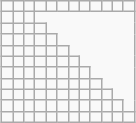<table class="wikitable" style="margin:1em auto; text-align: center">
<tr>
<td></td>
<td></td>
<td></td>
<td></td>
<td></td>
<td></td>
<td></td>
<td></td>
<td></td>
<td></td>
<td></td>
<td></td>
</tr>
<tr>
<td></td>
<td></td>
<td></td>
</tr>
<tr>
<td></td>
<td></td>
<td></td>
<td></td>
</tr>
<tr>
<td></td>
<td></td>
<td></td>
<td></td>
<td></td>
</tr>
<tr>
<td></td>
<td></td>
<td></td>
<td></td>
<td></td>
<td></td>
</tr>
<tr>
<td></td>
<td></td>
<td></td>
<td></td>
<td></td>
<td></td>
<td></td>
</tr>
<tr>
<td></td>
<td></td>
<td></td>
<td></td>
<td></td>
<td></td>
<td></td>
<td></td>
</tr>
<tr>
<td></td>
<td></td>
<td></td>
<td></td>
<td></td>
<td></td>
<td></td>
<td></td>
<td></td>
</tr>
<tr>
<td></td>
<td></td>
<td></td>
<td></td>
<td></td>
<td></td>
<td></td>
<td></td>
<td></td>
<td></td>
</tr>
<tr>
<td></td>
<td></td>
<td></td>
<td></td>
<td></td>
<td></td>
<td></td>
<td></td>
<td></td>
<td></td>
<td></td>
</tr>
<tr>
<td></td>
<td></td>
<td></td>
<td></td>
<td></td>
<td></td>
<td></td>
<td></td>
<td></td>
<td></td>
<td></td>
<td></td>
</tr>
</table>
